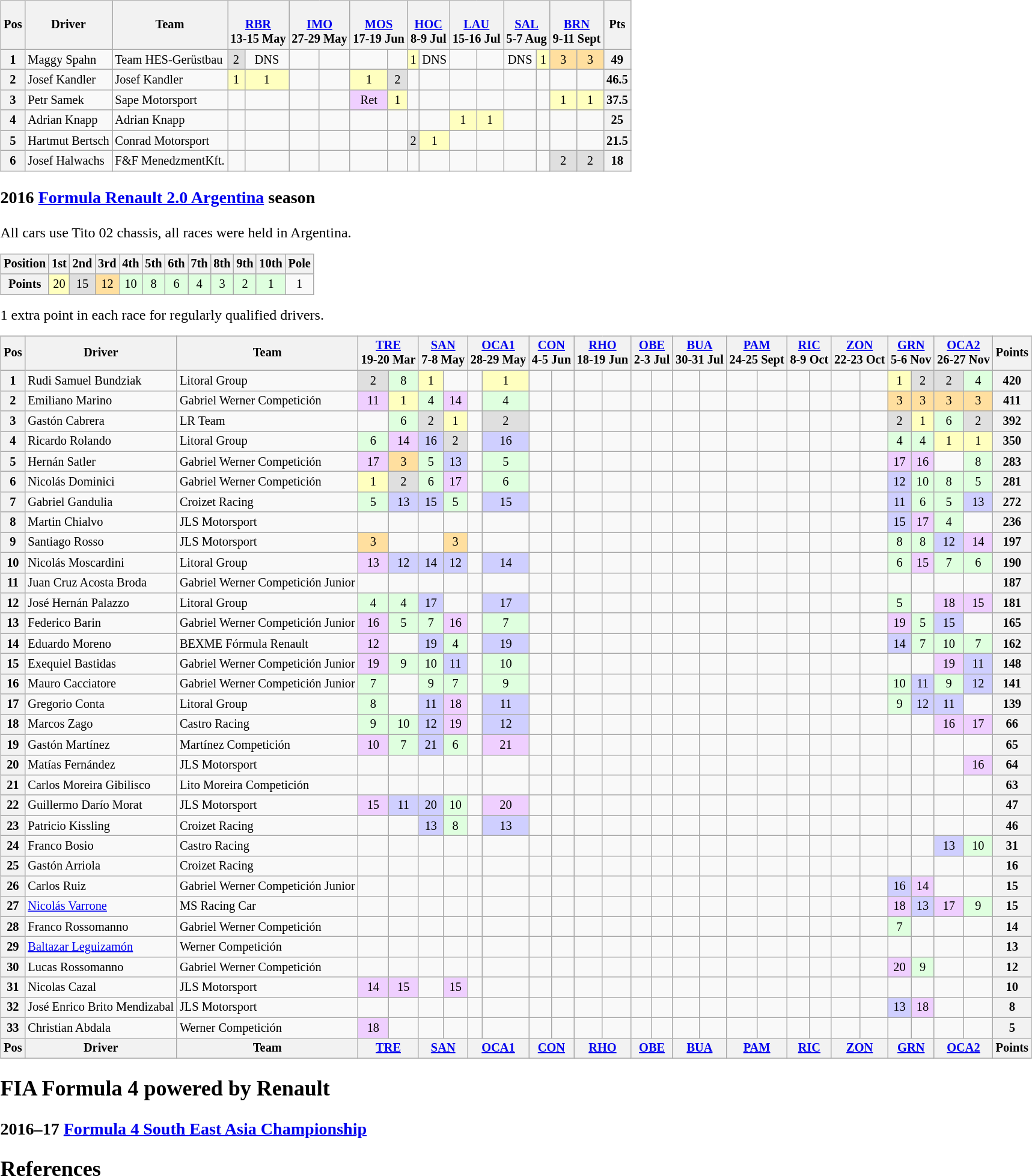<table>
<tr>
<td valign="top"><br><table class="wikitable" style="font-size: 85%; text-align:center">
<tr>
<th valign=middle>Pos</th>
<th valign=middle>Driver</th>
<th valign=middle>Team</th>
<th colspan=2><br><a href='#'>RBR</a><br>13-15 May</th>
<th colspan=2><br><a href='#'>IMO</a><br>27-29 May</th>
<th colspan=2><br><a href='#'>MOS</a><br>17-19 Jun</th>
<th colspan=2><br><a href='#'>HOC</a><br>8-9 Jul</th>
<th colspan=2><br><a href='#'>LAU</a><br>15-16 Jul</th>
<th colspan=2><br><a href='#'>SAL</a><br>5-7 Aug</th>
<th colspan=2><br><a href='#'>BRN</a><br>9-11 Sept</th>
<th valign="middle">Pts</th>
</tr>
<tr>
<th>1</th>
<td align=left> Maggy Spahn</td>
<td align=left>Team HES-Gerüstbau</td>
<td style="background:#dfdfdf">2</td>
<td>DNS</td>
<td></td>
<td></td>
<td></td>
<td></td>
<td style="background:#FFFFBF">1</td>
<td>DNS</td>
<td></td>
<td></td>
<td>DNS</td>
<td style="background:#FFFFBF">1</td>
<td style="background:#ffdf9f">3</td>
<td style="background:#ffdf9f">3</td>
<th>49</th>
</tr>
<tr>
<th>2</th>
<td align=left> Josef Kandler</td>
<td align=left>Josef Kandler</td>
<td style="background:#FFFFBF">1</td>
<td style="background:#FFFFBF">1</td>
<td></td>
<td></td>
<td style="background:#FFFFBF">1</td>
<td style="background:#dfdfdf">2</td>
<td></td>
<td></td>
<td></td>
<td></td>
<td></td>
<td></td>
<td></td>
<td></td>
<th>46.5</th>
</tr>
<tr>
<th>3</th>
<td align=left> Petr Samek</td>
<td align=left>Sape Motorsport</td>
<td></td>
<td></td>
<td></td>
<td></td>
<td style="background:#efcfff">Ret</td>
<td style="background:#FFFFBF">1</td>
<td></td>
<td></td>
<td></td>
<td></td>
<td></td>
<td></td>
<td style="background:#FFFFBF">1</td>
<td style="background:#FFFFBF">1</td>
<th>37.5</th>
</tr>
<tr>
<th>4</th>
<td align=left> Adrian Knapp</td>
<td align=left>Adrian Knapp</td>
<td></td>
<td></td>
<td></td>
<td></td>
<td></td>
<td></td>
<td></td>
<td></td>
<td style="background:#FFFFBF">1</td>
<td style="background:#FFFFBF">1</td>
<td></td>
<td></td>
<td></td>
<td></td>
<th>25</th>
</tr>
<tr>
<th>5</th>
<td align=left> Hartmut Bertsch</td>
<td align=left>Conrad Motorsport</td>
<td></td>
<td></td>
<td></td>
<td></td>
<td></td>
<td></td>
<td style="background:#dfdfdf">2</td>
<td style="background:#FFFFBF">1</td>
<td></td>
<td></td>
<td></td>
<td></td>
<td></td>
<td></td>
<th>21.5</th>
</tr>
<tr>
<th>6</th>
<td align=left> Josef Halwachs</td>
<td align=left>F&F MenedzmentKft.</td>
<td></td>
<td></td>
<td></td>
<td></td>
<td></td>
<td></td>
<td></td>
<td></td>
<td></td>
<td></td>
<td></td>
<td></td>
<td style="background:#dfdfdf">2</td>
<td style="background:#dfdfdf">2</td>
<th>18</th>
</tr>
</table>
<h3>2016 <a href='#'>Formula Renault 2.0 Argentina</a> season</h3>All cars use Tito 02 chassis, all races were held in Argentina.<table class="wikitable" style="font-size: 85%;">
<tr>
<th>Position</th>
<th>1st</th>
<th>2nd</th>
<th>3rd</th>
<th>4th</th>
<th>5th</th>
<th>6th</th>
<th>7th</th>
<th>8th</th>
<th>9th</th>
<th>10th</th>
<th>Pole</th>
</tr>
<tr>
<th>Points</th>
<td style="background-color:#ffffbf" align="center">20</td>
<td style="background-color:#dfdfdf" align="center">15</td>
<td style="background-color:#ffdf9f" align="center">12</td>
<td style="background-color:#dfffdf" align="center">10</td>
<td style="background-color:#dfffdf" align="center">8</td>
<td style="background-color:#dfffdf" align="center">6</td>
<td style="background-color:#dfffdf" align="center">4</td>
<td style="background-color:#dfffdf" align="center">3</td>
<td style="background-color:#dfffdf" align="center">2</td>
<td style="background-color:#dfffdf" align="center">1</td>
<td align="center">1</td>
</tr>
</table>
1 extra point in each race for regularly qualified drivers.<table class="wikitable" style="font-size: 85%; text-align:center">
<tr>
<th valign=middle>Pos</th>
<th>Driver</th>
<th>Team</th>
<th colspan=2><a href='#'>TRE</a><br>19-20 Mar</th>
<th colspan=2><a href='#'>SAN</a><br>7-8 May</th>
<th colspan=2><a href='#'>OCA1</a><br>28-29 May</th>
<th colspan=2><a href='#'>CON</a><br>4-5 Jun</th>
<th colspan=2><a href='#'>RHO</a><br>18-19 Jun</th>
<th colspan=2><a href='#'>OBE</a><br>2-3 Jul</th>
<th colspan=2><a href='#'>BUA</a><br>30-31 Jul</th>
<th colspan=2><a href='#'>PAM</a><br>24-25 Sept</th>
<th colspan=2><a href='#'>RIC</a><br>8-9 Oct</th>
<th colspan=2><a href='#'>ZON</a><br>22-23 Oct</th>
<th colspan=2><a href='#'>GRN</a><br>5-6 Nov</th>
<th colspan=2><a href='#'>OCA2</a><br>26-27 Nov</th>
<th>Points</th>
</tr>
<tr>
<th>1</th>
<td align=left> Rudi Samuel Bundziak</td>
<td align=left>Litoral Group</td>
<td style="background:#DFDFDF;">2</td>
<td style="background:#DFFFDF;">8</td>
<td style="background:#FFFFBF;">1</td>
<td></td>
<td></td>
<td style="background:#FFFFBF;">1</td>
<td></td>
<td></td>
<td></td>
<td></td>
<td></td>
<td></td>
<td></td>
<td></td>
<td></td>
<td></td>
<td></td>
<td></td>
<td></td>
<td></td>
<td style="background:#FFFFBF;">1</td>
<td style="background:#DFDFDF;">2</td>
<td style="background:#DFDFDF;">2</td>
<td style="background:#DFFFDF;">4</td>
<th>420</th>
</tr>
<tr>
<th>2</th>
<td align=left> Emiliano Marino</td>
<td align=left>Gabriel Werner Competición</td>
<td style="background:#EFCFFF;">11</td>
<td style="background:#FFFFBF;">1</td>
<td style="background:#DFFFDF;">4</td>
<td style="background:#EFCFFF;">14</td>
<td></td>
<td style="background:#DFFFDF;">4</td>
<td></td>
<td></td>
<td></td>
<td></td>
<td></td>
<td></td>
<td></td>
<td></td>
<td></td>
<td></td>
<td></td>
<td></td>
<td></td>
<td></td>
<td style="background:#FFDF9F;">3</td>
<td style="background:#FFDF9F;">3</td>
<td style="background:#FFDF9F;">3</td>
<td style="background:#FFDF9F;">3</td>
<th>411</th>
</tr>
<tr>
<th>3</th>
<td align=left> Gastón Cabrera</td>
<td align=left>LR Team</td>
<td></td>
<td style="background:#DFFFDF;">6</td>
<td style="background:#DFDFDF;">2</td>
<td style="background:#FFFFBF;">1</td>
<td></td>
<td style="background:#DFDFDF;">2</td>
<td></td>
<td></td>
<td></td>
<td></td>
<td></td>
<td></td>
<td></td>
<td></td>
<td></td>
<td></td>
<td></td>
<td></td>
<td></td>
<td></td>
<td style="background:#DFDFDF;">2</td>
<td style="background:#FFFFBF;">1</td>
<td style="background:#DFFFDF;">6</td>
<td style="background:#DFDFDF;">2</td>
<th>392</th>
</tr>
<tr>
<th>4</th>
<td align=left> Ricardo Rolando</td>
<td align=left>Litoral Group</td>
<td style="background:#DFFFDF;">6</td>
<td style="background:#EFCFFF;">14</td>
<td style="background:#CFCFFF;">16</td>
<td style="background:#DFDFDF;">2</td>
<td></td>
<td style="background:#CFCFFF;">16</td>
<td></td>
<td></td>
<td></td>
<td></td>
<td></td>
<td></td>
<td></td>
<td></td>
<td></td>
<td></td>
<td></td>
<td></td>
<td></td>
<td></td>
<td style="background:#DFFFDF;">4</td>
<td style="background:#DFFFDF;">4</td>
<td style="background:#FFFFBF;">1</td>
<td style="background:#FFFFBF;">1</td>
<th>350</th>
</tr>
<tr>
<th>5</th>
<td align=left> Hernán Satler</td>
<td align=left>Gabriel Werner Competición</td>
<td style="background:#EFCFFF;">17</td>
<td style="background:#FFDF9F;">3</td>
<td style="background:#DFFFDF;">5</td>
<td style="background:#CFCFFF;">13</td>
<td></td>
<td style="background:#DFFFDF;">5</td>
<td></td>
<td></td>
<td></td>
<td></td>
<td></td>
<td></td>
<td></td>
<td></td>
<td></td>
<td></td>
<td></td>
<td></td>
<td></td>
<td></td>
<td style="background:#EFCFFF;">17</td>
<td style="background:#EFCFFF;">16</td>
<td></td>
<td style="background:#DFFFDF;">8</td>
<th>283</th>
</tr>
<tr>
<th>6</th>
<td align=left> Nicolás Dominici</td>
<td align=left>Gabriel Werner Competición</td>
<td style="background:#FFFFBF;">1</td>
<td style="background:#DFDFDF;">2</td>
<td style="background:#DFFFDF;">6</td>
<td style="background:#EFCFFF;">17</td>
<td></td>
<td style="background:#DFFFDF;">6</td>
<td></td>
<td></td>
<td></td>
<td></td>
<td></td>
<td></td>
<td></td>
<td></td>
<td></td>
<td></td>
<td></td>
<td></td>
<td></td>
<td></td>
<td style="background:#CFCFFF;">12</td>
<td style="background:#DFFFDF;">10</td>
<td style="background:#DFFFDF;">8</td>
<td style="background:#DFFFDF;">5</td>
<th>281</th>
</tr>
<tr>
<th>7</th>
<td align=left> Gabriel Gandulia</td>
<td align=left>Croizet Racing</td>
<td style="background:#DFFFDF;">5</td>
<td style="background:#CFCFFF;">13</td>
<td style="background:#CFCFFF;">15</td>
<td style="background:#DFFFDF;">5</td>
<td></td>
<td style="background:#CFCFFF;">15</td>
<td></td>
<td></td>
<td></td>
<td></td>
<td></td>
<td></td>
<td></td>
<td></td>
<td></td>
<td></td>
<td></td>
<td></td>
<td></td>
<td></td>
<td style="background:#CFCFFF;">11</td>
<td style="background:#DFFFDF;">6</td>
<td style="background:#DFFFDF;">5</td>
<td style="background:#CFCFFF;">13</td>
<th>272</th>
</tr>
<tr>
<th>8</th>
<td align=left> Martin Chialvo</td>
<td align=left>JLS Motorsport</td>
<td></td>
<td></td>
<td></td>
<td></td>
<td></td>
<td></td>
<td></td>
<td></td>
<td></td>
<td></td>
<td></td>
<td></td>
<td></td>
<td></td>
<td></td>
<td></td>
<td></td>
<td></td>
<td></td>
<td></td>
<td style="background:#CFCFFF;">15</td>
<td style="background:#EFCFFF;">17</td>
<td style="background:#DFFFDF;">4</td>
<td></td>
<th>236</th>
</tr>
<tr>
<th>9</th>
<td align=left> Santiago Rosso</td>
<td align=left>JLS Motorsport</td>
<td style="background:#FFDF9F;">3</td>
<td></td>
<td></td>
<td style="background:#FFDF9F;">3</td>
<td></td>
<td></td>
<td></td>
<td></td>
<td></td>
<td></td>
<td></td>
<td></td>
<td></td>
<td></td>
<td></td>
<td></td>
<td></td>
<td></td>
<td></td>
<td></td>
<td style="background:#DFFFDF;">8</td>
<td style="background:#DFFFDF;">8</td>
<td style="background:#CFCFFF;">12</td>
<td style="background:#EFCFFF;">14</td>
<th>197</th>
</tr>
<tr>
<th>10</th>
<td align=left> Nicolás Moscardini</td>
<td align=left>Litoral Group</td>
<td style="background:#EFCFFF;">13</td>
<td style="background:#CFCFFF;">12</td>
<td style="background:#CFCFFF;">14</td>
<td style="background:#CFCFFF;">12</td>
<td></td>
<td style="background:#CFCFFF;">14</td>
<td></td>
<td></td>
<td></td>
<td></td>
<td></td>
<td></td>
<td></td>
<td></td>
<td></td>
<td></td>
<td></td>
<td></td>
<td></td>
<td></td>
<td style="background:#DFFFDF;">6</td>
<td style="background:#EFCFFF;">15</td>
<td style="background:#DFFFDF;">7</td>
<td style="background:#DFFFDF;">6</td>
<th>190</th>
</tr>
<tr>
<th>11</th>
<td align=left> Juan Cruz Acosta Broda</td>
<td align=left>Gabriel Werner Competición Junior</td>
<td></td>
<td></td>
<td></td>
<td></td>
<td></td>
<td></td>
<td></td>
<td></td>
<td></td>
<td></td>
<td></td>
<td></td>
<td></td>
<td></td>
<td></td>
<td></td>
<td></td>
<td></td>
<td></td>
<td></td>
<td></td>
<td></td>
<td></td>
<td></td>
<th>187</th>
</tr>
<tr>
<th>12</th>
<td align=left> José Hernán Palazzo</td>
<td align=left>Litoral Group</td>
<td style="background:#DFFFDF;">4</td>
<td style="background:#DFFFDF;">4</td>
<td style="background:#CFCFFF;">17</td>
<td></td>
<td></td>
<td style="background:#CFCFFF;">17</td>
<td></td>
<td></td>
<td></td>
<td></td>
<td></td>
<td></td>
<td></td>
<td></td>
<td></td>
<td></td>
<td></td>
<td></td>
<td></td>
<td></td>
<td style="background:#DFFFDF;">5</td>
<td></td>
<td style="background:#EFCFFF;">18</td>
<td style="background:#EFCFFF;">15</td>
<th>181</th>
</tr>
<tr>
<th>13</th>
<td align=left> Federico Barin</td>
<td align=left>Gabriel Werner Competición Junior</td>
<td style="background:#EFCFFF;">16</td>
<td style="background:#DFFFDF;">5</td>
<td style="background:#DFFFDF;">7</td>
<td style="background:#EFCFFF;">16</td>
<td></td>
<td style="background:#DFFFDF;">7</td>
<td></td>
<td></td>
<td></td>
<td></td>
<td></td>
<td></td>
<td></td>
<td></td>
<td></td>
<td></td>
<td></td>
<td></td>
<td></td>
<td></td>
<td style="background:#EFCFFF;">19</td>
<td style="background:#DFFFDF;">5</td>
<td style="background:#CFCFFF;">15</td>
<td></td>
<th>165</th>
</tr>
<tr>
<th>14</th>
<td align=left> Eduardo Moreno</td>
<td align=left>BEXME Fórmula Renault</td>
<td style="background:#EFCFFF;">12</td>
<td></td>
<td style="background:#CFCFFF;">19</td>
<td style="background:#DFFFDF;">4</td>
<td></td>
<td style="background:#CFCFFF;">19</td>
<td></td>
<td></td>
<td></td>
<td></td>
<td></td>
<td></td>
<td></td>
<td></td>
<td></td>
<td></td>
<td></td>
<td></td>
<td></td>
<td></td>
<td style="background:#CFCFFF;">14</td>
<td style="background:#DFFFDF;">7</td>
<td style="background:#DFFFDF;">10</td>
<td style="background:#DFFFDF;">7</td>
<th>162</th>
</tr>
<tr>
<th>15</th>
<td align=left> Exequiel Bastidas</td>
<td align=left>Gabriel Werner Competición Junior</td>
<td style="background:#EFCFFF;">19</td>
<td style="background:#DFFFDF;">9</td>
<td style="background:#DFFFDF;">10</td>
<td style="background:#CFCFFF;">11</td>
<td></td>
<td style="background:#DFFFDF;">10</td>
<td></td>
<td></td>
<td></td>
<td></td>
<td></td>
<td></td>
<td></td>
<td></td>
<td></td>
<td></td>
<td></td>
<td></td>
<td></td>
<td></td>
<td></td>
<td></td>
<td style="background:#EFCFFF;">19</td>
<td style="background:#CFCFFF;">11</td>
<th>148</th>
</tr>
<tr>
<th>16</th>
<td align=left> Mauro Cacciatore</td>
<td align=left>Gabriel Werner Competición Junior</td>
<td style="background:#DFFFDF;">7</td>
<td></td>
<td style="background:#DFFFDF;">9</td>
<td style="background:#DFFFDF;">7</td>
<td></td>
<td style="background:#DFFFDF;">9</td>
<td></td>
<td></td>
<td></td>
<td></td>
<td></td>
<td></td>
<td></td>
<td></td>
<td></td>
<td></td>
<td></td>
<td></td>
<td></td>
<td></td>
<td style="background:#DFFFDF;">10</td>
<td style="background:#CFCFFF;">11</td>
<td style="background:#DFFFDF;">9</td>
<td style="background:#CFCFFF;">12</td>
<th>141</th>
</tr>
<tr>
<th>17</th>
<td align=left> Gregorio Conta</td>
<td align=left>Litoral Group</td>
<td style="background:#DFFFDF;">8</td>
<td></td>
<td style="background:#CFCFFF;">11</td>
<td style="background:#EFCFFF;">18</td>
<td></td>
<td style="background:#CFCFFF;">11</td>
<td></td>
<td></td>
<td></td>
<td></td>
<td></td>
<td></td>
<td></td>
<td></td>
<td></td>
<td></td>
<td></td>
<td></td>
<td></td>
<td></td>
<td style="background:#DFFFDF;">9</td>
<td style="background:#CFCFFF;">12</td>
<td style="background:#CFCFFF;">11</td>
<td></td>
<th>139</th>
</tr>
<tr>
<th>18</th>
<td align=left> Marcos Zago</td>
<td align=left>Castro Racing</td>
<td style="background:#DFFFDF;">9</td>
<td style="background:#DFFFDF;">10</td>
<td style="background:#CFCFFF;">12</td>
<td style="background:#EFCFFF;">19</td>
<td></td>
<td style="background:#CFCFFF;">12</td>
<td></td>
<td></td>
<td></td>
<td></td>
<td></td>
<td></td>
<td></td>
<td></td>
<td></td>
<td></td>
<td></td>
<td></td>
<td></td>
<td></td>
<td></td>
<td></td>
<td style="background:#EFCFFF;">16</td>
<td style="background:#EFCFFF;">17</td>
<th>66</th>
</tr>
<tr>
<th>19</th>
<td align=left> Gastón Martínez</td>
<td align=left>Martínez Competición</td>
<td style="background:#EFCFFF;">10</td>
<td style="background:#DFFFDF;">7</td>
<td style="background:#CFCFFF;">21</td>
<td style="background:#DFFFDF;">6</td>
<td></td>
<td style="background:#EFCFFF;">21</td>
<td></td>
<td></td>
<td></td>
<td></td>
<td></td>
<td></td>
<td></td>
<td></td>
<td></td>
<td></td>
<td></td>
<td></td>
<td></td>
<td></td>
<td></td>
<td></td>
<td></td>
<td></td>
<th>65</th>
</tr>
<tr>
<th>20</th>
<td align=left> Matías Fernández</td>
<td align=left>JLS Motorsport</td>
<td></td>
<td></td>
<td></td>
<td></td>
<td></td>
<td></td>
<td></td>
<td></td>
<td></td>
<td></td>
<td></td>
<td></td>
<td></td>
<td></td>
<td></td>
<td></td>
<td></td>
<td></td>
<td></td>
<td></td>
<td></td>
<td></td>
<td></td>
<td style="background:#EFCFFF;">16</td>
<th>64</th>
</tr>
<tr>
<th>21</th>
<td align=left> Carlos Moreira Gibilisco</td>
<td align=left>Lito Moreira Competición</td>
<td></td>
<td></td>
<td></td>
<td></td>
<td></td>
<td></td>
<td></td>
<td></td>
<td></td>
<td></td>
<td></td>
<td></td>
<td></td>
<td></td>
<td></td>
<td></td>
<td></td>
<td></td>
<td></td>
<td></td>
<td></td>
<td></td>
<td></td>
<td></td>
<th>63</th>
</tr>
<tr>
<th>22</th>
<td align=left> Guillermo Darío Morat</td>
<td align=left>JLS Motorsport</td>
<td style="background:#EFCFFF;">15</td>
<td style="background:#CFCFFF;">11</td>
<td style="background:#CFCFFF;">20</td>
<td style="background:#DFFFDF;">10</td>
<td></td>
<td style="background:#EFCFFF;">20</td>
<td></td>
<td></td>
<td></td>
<td></td>
<td></td>
<td></td>
<td></td>
<td></td>
<td></td>
<td></td>
<td></td>
<td></td>
<td></td>
<td></td>
<td></td>
<td></td>
<td></td>
<td></td>
<th>47</th>
</tr>
<tr>
<th>23</th>
<td align=left> Patricio Kissling</td>
<td align=left>Croizet Racing</td>
<td></td>
<td></td>
<td style="background:#CFCFFF;">13</td>
<td style="background:#DFFFDF;">8</td>
<td></td>
<td style="background:#CFCFFF;">13</td>
<td></td>
<td></td>
<td></td>
<td></td>
<td></td>
<td></td>
<td></td>
<td></td>
<td></td>
<td></td>
<td></td>
<td></td>
<td></td>
<td></td>
<td></td>
<td></td>
<td></td>
<td></td>
<th>46</th>
</tr>
<tr>
<th>24</th>
<td align=left> Franco Bosio</td>
<td align=left>Castro Racing</td>
<td></td>
<td></td>
<td></td>
<td></td>
<td></td>
<td></td>
<td></td>
<td></td>
<td></td>
<td></td>
<td></td>
<td></td>
<td></td>
<td></td>
<td></td>
<td></td>
<td></td>
<td></td>
<td></td>
<td></td>
<td></td>
<td></td>
<td style="background:#CFCFFF;">13</td>
<td style="background:#DFFFDF;">10</td>
<th>31</th>
</tr>
<tr>
<th>25</th>
<td align=left> Gastón Arriola</td>
<td align=left>Croizet Racing</td>
<td></td>
<td></td>
<td></td>
<td></td>
<td></td>
<td></td>
<td></td>
<td></td>
<td></td>
<td></td>
<td></td>
<td></td>
<td></td>
<td></td>
<td></td>
<td></td>
<td></td>
<td></td>
<td></td>
<td></td>
<td></td>
<td></td>
<td></td>
<td></td>
<th>16</th>
</tr>
<tr>
<th>26</th>
<td align=left> Carlos Ruiz</td>
<td align=left>Gabriel Werner Competición Junior</td>
<td></td>
<td></td>
<td></td>
<td></td>
<td></td>
<td></td>
<td></td>
<td></td>
<td></td>
<td></td>
<td></td>
<td></td>
<td></td>
<td></td>
<td></td>
<td></td>
<td></td>
<td></td>
<td></td>
<td></td>
<td style="background:#CFCFFF;">16</td>
<td style="background:#EFCFFF;">14</td>
<td></td>
<td></td>
<th>15</th>
</tr>
<tr>
<th>27</th>
<td align=left> <a href='#'>Nicolás Varrone</a></td>
<td align=left>MS Racing Car</td>
<td></td>
<td></td>
<td></td>
<td></td>
<td></td>
<td></td>
<td></td>
<td></td>
<td></td>
<td></td>
<td></td>
<td></td>
<td></td>
<td></td>
<td></td>
<td></td>
<td></td>
<td></td>
<td></td>
<td></td>
<td style="background:#EFCFFF;">18</td>
<td style="background:#CFCFFF;">13</td>
<td style="background:#EFCFFF;">17</td>
<td style="background:#DFFFDF;">9</td>
<th>15</th>
</tr>
<tr>
<th>28</th>
<td align=left> Franco Rossomanno</td>
<td align=left>Gabriel Werner Competición</td>
<td></td>
<td></td>
<td></td>
<td></td>
<td></td>
<td></td>
<td></td>
<td></td>
<td></td>
<td></td>
<td></td>
<td></td>
<td></td>
<td></td>
<td></td>
<td></td>
<td></td>
<td></td>
<td></td>
<td></td>
<td style="background:#DFFFDF;">7</td>
<td></td>
<td></td>
<td></td>
<th>14</th>
</tr>
<tr>
<th>29</th>
<td align=left> <a href='#'>Baltazar Leguizamón</a></td>
<td align=left>Werner Competición</td>
<td></td>
<td></td>
<td></td>
<td></td>
<td></td>
<td></td>
<td></td>
<td></td>
<td></td>
<td></td>
<td></td>
<td></td>
<td></td>
<td></td>
<td></td>
<td></td>
<td></td>
<td></td>
<td></td>
<td></td>
<td></td>
<td></td>
<td></td>
<td></td>
<th>13</th>
</tr>
<tr>
<th>30</th>
<td align=left> Lucas Rossomanno</td>
<td align=left>Gabriel Werner Competición</td>
<td></td>
<td></td>
<td></td>
<td></td>
<td></td>
<td></td>
<td></td>
<td></td>
<td></td>
<td></td>
<td></td>
<td></td>
<td></td>
<td></td>
<td></td>
<td></td>
<td></td>
<td></td>
<td></td>
<td></td>
<td style="background:#EFCFFF;">20</td>
<td style="background:#DFFFDF;">9</td>
<td></td>
<td></td>
<th>12</th>
</tr>
<tr>
<th>31</th>
<td align=left> Nicolas Cazal</td>
<td align=left>JLS Motorsport</td>
<td style="background:#EFCFFF;">14</td>
<td style="background:#EFCFFF;">15</td>
<td></td>
<td style="background:#EFCFFF;">15</td>
<td></td>
<td></td>
<td></td>
<td></td>
<td></td>
<td></td>
<td></td>
<td></td>
<td></td>
<td></td>
<td></td>
<td></td>
<td></td>
<td></td>
<td></td>
<td></td>
<td></td>
<td></td>
<td></td>
<td></td>
<th>10</th>
</tr>
<tr>
<th>32</th>
<td align=left> José Enrico Brito Mendizabal</td>
<td align=left>JLS Motorsport</td>
<td></td>
<td></td>
<td></td>
<td></td>
<td></td>
<td></td>
<td></td>
<td></td>
<td></td>
<td></td>
<td></td>
<td></td>
<td></td>
<td></td>
<td></td>
<td></td>
<td></td>
<td></td>
<td></td>
<td></td>
<td style="background:#CFCFFF;">13</td>
<td style="background:#EFCFFF;">18</td>
<td></td>
<td></td>
<th>8</th>
</tr>
<tr>
<th>33</th>
<td align=left> Christian Abdala</td>
<td align=left>Werner Competición</td>
<td style="background:#EFCFFF;">18</td>
<td></td>
<td></td>
<td></td>
<td></td>
<td></td>
<td></td>
<td></td>
<td></td>
<td></td>
<td></td>
<td></td>
<td></td>
<td></td>
<td></td>
<td></td>
<td></td>
<td></td>
<td></td>
<td></td>
<td></td>
<td></td>
<td></td>
<td></td>
<th>5</th>
</tr>
<tr>
<th valign=middle>Pos</th>
<th>Driver</th>
<th>Team</th>
<th colspan=2><a href='#'>TRE</a></th>
<th colspan=2><a href='#'>SAN</a></th>
<th colspan=2><a href='#'>OCA1</a></th>
<th colspan=2><a href='#'>CON</a></th>
<th colspan=2><a href='#'>RHO</a></th>
<th colspan=2><a href='#'>OBE</a></th>
<th colspan=2><a href='#'>BUA</a></th>
<th colspan=2><a href='#'>PAM</a></th>
<th colspan=2><a href='#'>RIC</a></th>
<th colspan=2><a href='#'>ZON</a></th>
<th colspan=2><a href='#'>GRN</a></th>
<th colspan=2><a href='#'>OCA2</a></th>
<th>Points</th>
</tr>
<tr>
</tr>
</table>
<h2>FIA Formula 4 powered by Renault</h2><h3>2016–17 <a href='#'>Formula 4 South East Asia Championship</a></h3><h2>References</h2><br><br>
</td>
</tr>
</table>
